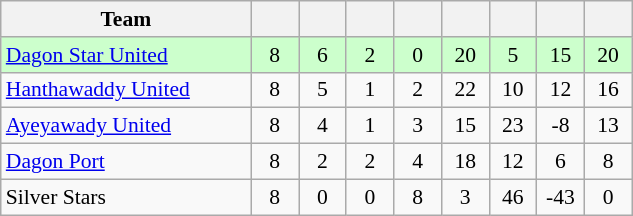<table class="wikitable" style="text-align: center; font-size:90% ">
<tr>
<th width=160>Team</th>
<th width=25></th>
<th width=25></th>
<th width=25></th>
<th width=25></th>
<th width=25></th>
<th width=25></th>
<th width=25></th>
<th width=25></th>
</tr>
<tr bgcolor="ccffcc">
<td align=left><a href='#'>Dagon Star United</a></td>
<td>8</td>
<td>6</td>
<td>2</td>
<td>0</td>
<td>20</td>
<td>5</td>
<td>15</td>
<td>20</td>
</tr>
<tr>
<td align=left><a href='#'>Hanthawaddy United</a></td>
<td>8</td>
<td>5</td>
<td>1</td>
<td>2</td>
<td>22</td>
<td>10</td>
<td>12</td>
<td>16</td>
</tr>
<tr>
<td align=left><a href='#'>Ayeyawady United</a></td>
<td>8</td>
<td>4</td>
<td>1</td>
<td>3</td>
<td>15</td>
<td>23</td>
<td>-8</td>
<td>13</td>
</tr>
<tr>
<td align=left><a href='#'>Dagon Port</a></td>
<td>8</td>
<td>2</td>
<td>2</td>
<td>4</td>
<td>18</td>
<td>12</td>
<td>6</td>
<td>8</td>
</tr>
<tr>
<td align=left>Silver Stars</td>
<td>8</td>
<td>0</td>
<td>0</td>
<td>8</td>
<td>3</td>
<td>46</td>
<td>-43</td>
<td>0</td>
</tr>
</table>
